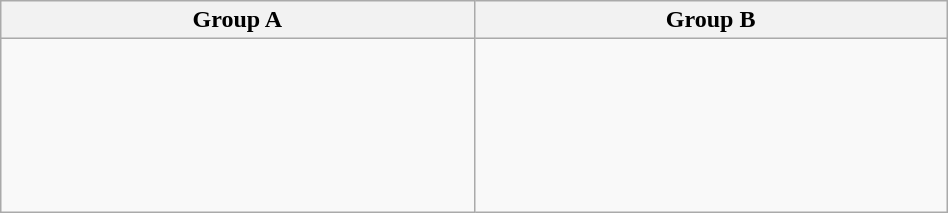<table class=wikitable width=50%>
<tr>
<th width=25%>Group A</th>
<th width=25%>Group B</th>
</tr>
<tr>
<td><br><br><br><br><br><br></td>
<td><br><br><br><br><br><br></td>
</tr>
</table>
